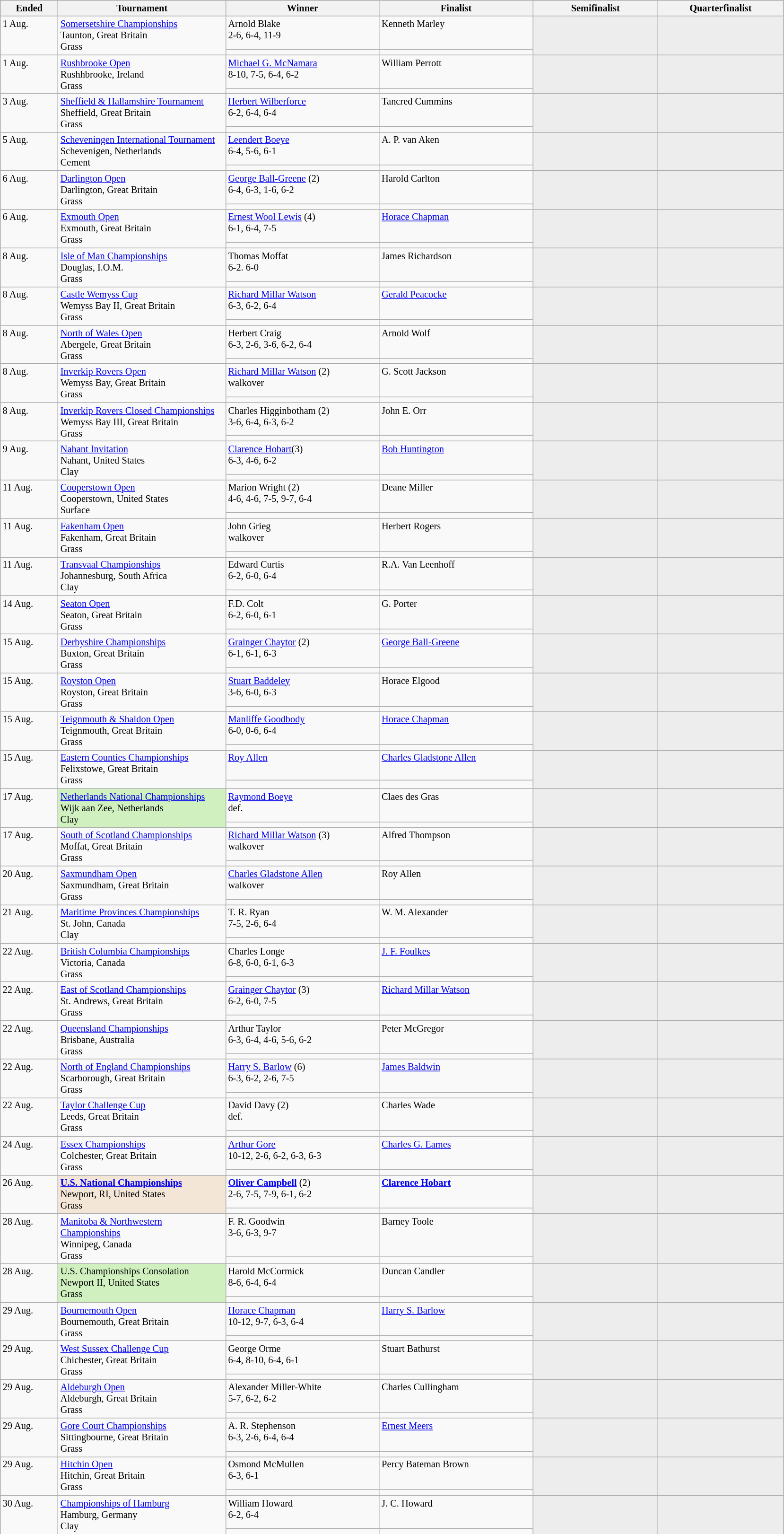<table class="wikitable" style="font-size:85%;">
<tr>
<th width="75">Ended</th>
<th width="230">Tournament</th>
<th width="210">Winner</th>
<th width="210">Finalist</th>
<th width="170">Semifinalist</th>
<th width="170">Quarterfinalist</th>
</tr>
<tr valign=top>
<td rowspan=2>1 Aug.</td>
<td rowspan=2><a href='#'>Somersetshire Championships</a><br>Taunton, Great Britain<br>Grass</td>
<td> Arnold Blake <br>2-6, 6-4, 11-9</td>
<td> Kenneth Marley</td>
<td style="background:#ededed;" rowspan=2></td>
<td style="background:#ededed;" rowspan=2></td>
</tr>
<tr valign=top>
<td></td>
<td></td>
</tr>
<tr valign=top>
<td rowspan=2>1 Aug.</td>
<td rowspan=2><a href='#'>Rushbrooke Open</a><br>Rushhbrooke, Ireland<br>Grass</td>
<td> <a href='#'>Michael G. McNamara</a><br>8-10, 7-5, 6-4, 6-2</td>
<td> William Perrott</td>
<td style="background:#ededed;" rowspan=2></td>
<td style="background:#ededed;" rowspan=2></td>
</tr>
<tr valign=top>
<td></td>
<td></td>
</tr>
<tr valign=top>
<td rowspan=2>3 Aug.</td>
<td rowspan=2><a href='#'>Sheffield & Hallamshire Tournament</a><br>Sheffield, Great Britain<br>Grass</td>
<td> <a href='#'>Herbert Wilberforce</a><br>6-2, 6-4, 6-4</td>
<td>  Tancred Cummins</td>
<td style="background:#ededed;" rowspan=2></td>
<td style="background:#ededed;" rowspan=2></td>
</tr>
<tr valign=top>
<td></td>
<td></td>
</tr>
<tr valign=top>
<td rowspan=2>5 Aug.</td>
<td rowspan=2><a href='#'>Scheveningen International Tournament</a> <br>Schevenigen, Netherlands<br>Cement</td>
<td> <a href='#'>Leendert Boeye</a><br>6-4, 5-6, 6-1</td>
<td> A. P. van Aken</td>
<td style="background:#ededed;" rowspan=2></td>
<td style="background:#ededed;" rowspan=2></td>
</tr>
<tr valign=top>
<td></td>
<td></td>
</tr>
<tr valign=top>
<td rowspan=2>6 Aug.</td>
<td rowspan=2><a href='#'>Darlington Open</a><br>Darlington, Great Britain<br>Grass</td>
<td> <a href='#'>George Ball-Greene</a> (2)<br>6-4, 6-3, 1-6, 6-2</td>
<td> Harold Carlton</td>
<td style="background:#ededed;" rowspan=2></td>
<td style="background:#ededed;" rowspan=2></td>
</tr>
<tr valign=top>
<td></td>
<td></td>
</tr>
<tr valign=top>
<td rowspan=2>6 Aug.</td>
<td rowspan=2><a href='#'>Exmouth Open</a><br>Exmouth, Great Britain<br>Grass</td>
<td> <a href='#'>Ernest Wool Lewis</a> (4)<br>6-1, 6-4, 7-5</td>
<td> <a href='#'>Horace Chapman</a></td>
<td style="background:#ededed;" rowspan=2></td>
<td style="background:#ededed;" rowspan=2></td>
</tr>
<tr valign=top>
<td></td>
<td></td>
</tr>
<tr valign=top>
<td rowspan=2>8 Aug.</td>
<td rowspan=2><a href='#'>Isle of Man Championships</a><br>Douglas, I.O.M.<br>Grass</td>
<td> Thomas Moffat<br>6-2. 6-0</td>
<td> James Richardson</td>
<td style="background:#ededed;" rowspan=2></td>
<td style="background:#ededed;" rowspan=2></td>
</tr>
<tr valign=top>
<td></td>
<td></td>
</tr>
<tr valign=top>
<td rowspan=2>8 Aug.</td>
<td rowspan=2><a href='#'>Castle Wemyss Cup</a><br>Wemyss Bay II, Great Britain<br>Grass</td>
<td> <a href='#'>Richard Millar Watson</a> <br>6-3, 6-2, 6-4</td>
<td> <a href='#'>Gerald Peacocke</a></td>
<td style="background:#ededed;" rowspan=2></td>
<td style="background:#ededed;" rowspan=2></td>
</tr>
<tr valign=top>
<td></td>
<td></td>
</tr>
<tr valign=top>
<td rowspan=2>8 Aug.</td>
<td rowspan=2><a href='#'>North of Wales Open</a> <br>Abergele, Great Britain<br>Grass</td>
<td>  Herbert Craig<br>6-3, 2-6, 3-6, 6-2, 6-4</td>
<td>  Arnold Wolf</td>
<td style="background:#ededed;" rowspan=2></td>
<td style="background:#ededed;" rowspan=2></td>
</tr>
<tr valign=top>
<td></td>
<td></td>
</tr>
<tr valign=top>
<td rowspan=2>8 Aug.</td>
<td rowspan=2><a href='#'>Inverkip Rovers Open</a><br>Wemyss Bay, Great Britain<br>Grass</td>
<td> <a href='#'>Richard Millar Watson</a> (2) <br>walkover</td>
<td> G. Scott Jackson</td>
<td style="background:#ededed;" rowspan=2></td>
<td style="background:#ededed;" rowspan=2></td>
</tr>
<tr valign=top>
<td></td>
<td></td>
</tr>
<tr valign=top>
<td rowspan=2>8 Aug.</td>
<td rowspan=2><a href='#'>Inverkip Rovers Closed Championships</a><br>Wemyss Bay III, Great Britain<br>Grass</td>
<td> Charles Higginbotham  (2)<br>3-6, 6-4, 6-3, 6-2</td>
<td> John E. Orr</td>
<td style="background:#ededed;" rowspan=2></td>
<td style="background:#ededed;" rowspan=2></td>
</tr>
<tr valign=top>
<td></td>
<td></td>
</tr>
<tr valign=top>
<td rowspan=2>9 Aug.</td>
<td rowspan=2><a href='#'>Nahant Invitation</a><br>Nahant, United States<br>Clay</td>
<td> <a href='#'>Clarence Hobart</a>(3)<br>6-3, 4-6, 6-2</td>
<td> <a href='#'>Bob Huntington</a></td>
<td style="background:#ededed;" rowspan=2></td>
<td style="background:#ededed;" rowspan=2></td>
</tr>
<tr valign=top>
<td></td>
<td></td>
</tr>
<tr valign=top>
<td rowspan=2>11 Aug.</td>
<td rowspan=2><a href='#'>Cooperstown Open</a><br>Cooperstown, United States<br>Surface</td>
<td> Marion Wright (2)<br>4-6, 4-6, 7-5, 9-7, 6-4</td>
<td> Deane Miller</td>
<td style="background:#ededed;" rowspan=2></td>
<td style="background:#ededed;" rowspan=2></td>
</tr>
<tr valign=top>
<td></td>
<td></td>
</tr>
<tr valign=top>
<td rowspan=2>11 Aug.</td>
<td rowspan=2><a href='#'>Fakenham Open</a><br>Fakenham, Great Britain<br>Grass</td>
<td> John Grieg<br>walkover</td>
<td> Herbert Rogers</td>
<td style="background:#ededed;" rowspan=2></td>
<td style="background:#ededed;" rowspan=2></td>
</tr>
<tr valign=top>
<td></td>
<td></td>
</tr>
<tr valign=top>
<td rowspan=2>11 Aug.</td>
<td rowspan=2><a href='#'>Transvaal Championships</a><br>Johannesburg, South Africa<br>Clay</td>
<td> Edward Curtis<br>6-2, 6-0, 6-4</td>
<td> R.A. Van Leenhoff</td>
<td style="background:#ededed;" rowspan=2></td>
<td style="background:#ededed;" rowspan=2></td>
</tr>
<tr valign=top>
<td></td>
<td></td>
</tr>
<tr valign=top>
<td rowspan=2>14 Aug.</td>
<td rowspan=2><a href='#'>Seaton Open</a><br>Seaton, Great Britain<br>Grass</td>
<td>  F.D. Colt<br>6-2, 6-0, 6-1</td>
<td> G. Porter</td>
<td style="background:#ededed;" rowspan=2></td>
<td style="background:#ededed;" rowspan=2></td>
</tr>
<tr valign=top>
<td></td>
<td></td>
</tr>
<tr valign=top>
<td rowspan=2>15 Aug.</td>
<td rowspan=2><a href='#'>Derbyshire Championships</a><br>Buxton, Great Britain<br>Grass</td>
<td> <a href='#'>Grainger Chaytor</a> (2)<br>6-1, 6-1, 6-3</td>
<td> <a href='#'>George Ball-Greene</a></td>
<td style="background:#ededed;" rowspan=2></td>
<td style="background:#ededed;" rowspan=2></td>
</tr>
<tr valign=top>
<td></td>
<td></td>
</tr>
<tr valign=top>
<td rowspan=2>15 Aug.</td>
<td rowspan=2><a href='#'>Royston Open</a> <br>Royston, Great Britain<br>Grass</td>
<td> <a href='#'>Stuart Baddeley</a><br>3-6, 6-0, 6-3</td>
<td> Horace Elgood</td>
<td style="background:#ededed;" rowspan=2></td>
<td style="background:#ededed;" rowspan=2></td>
</tr>
<tr valign=top>
<td></td>
<td></td>
</tr>
<tr valign=top>
<td rowspan=2>15 Aug.</td>
<td rowspan=2><a href='#'>Teignmouth & Shaldon Open</a><br>Teignmouth, Great Britain<br>Grass</td>
<td> <a href='#'>Manliffe Goodbody</a><br>6-0, 0-6, 6-4</td>
<td> <a href='#'>Horace Chapman</a></td>
<td style="background:#ededed;" rowspan=2></td>
<td style="background:#ededed;" rowspan=2></td>
</tr>
<tr valign=top>
<td></td>
<td></td>
</tr>
<tr valign=top>
<td rowspan=2>15 Aug.</td>
<td rowspan=2><a href='#'>Eastern Counties Championships</a><br>Felixstowe, Great Britain<br>Grass</td>
<td> <a href='#'>Roy Allen</a><br></td>
<td> <a href='#'>Charles Gladstone Allen</a></td>
<td style="background:#ededed;" rowspan=2></td>
<td style="background:#ededed;" rowspan=2></td>
</tr>
<tr valign=top>
<td></td>
<td></td>
</tr>
<tr valign=top>
<td rowspan=2>17 Aug.</td>
<td style="background:#d0f0c0" rowspan=2><a href='#'>Netherlands National Championships</a><br>Wijk aan Zee, Netherlands<br>Clay</td>
<td> <a href='#'>Raymond Boeye</a> <br>def.</td>
<td> Claes des Gras</td>
<td style="background:#ededed;" rowspan=2></td>
<td style="background:#ededed;" rowspan=2></td>
</tr>
<tr valign=top>
<td></td>
<td></td>
</tr>
<tr valign=top>
<td rowspan=2>17 Aug.</td>
<td rowspan=2><a href='#'>South of Scotland Championships</a><br>Moffat, Great Britain<br>Grass</td>
<td> <a href='#'>Richard Millar Watson</a> (3)<br>walkover</td>
<td> Alfred Thompson</td>
<td style="background:#ededed;" rowspan=2></td>
<td style="background:#ededed;" rowspan=2></td>
</tr>
<tr valign=top>
<td></td>
<td></td>
</tr>
<tr valign=top>
<td rowspan=2>20 Aug.</td>
<td rowspan=2><a href='#'>Saxmundham Open</a> <br>Saxmundham, Great Britain<br>Grass</td>
<td> <a href='#'>Charles Gladstone Allen</a><br>walkover</td>
<td> Roy Allen</td>
<td style="background:#ededed;" rowspan=2></td>
<td style="background:#ededed;" rowspan=2></td>
</tr>
<tr valign=top>
<td></td>
<td></td>
</tr>
<tr valign=top>
<td rowspan=2>21 Aug.</td>
<td rowspan=2><a href='#'>Maritime Provinces Championships</a><br>St. John, Canada<br>Clay</td>
<td> T. R. Ryan <br>7-5, 2-6, 6-4</td>
<td> W. M. Alexander</td>
<td style="background:#ededed;" rowspan=2></td>
<td style="background:#ededed;" rowspan=2></td>
</tr>
<tr valign=top>
<td></td>
<td></td>
</tr>
<tr valign=top>
<td rowspan=2>22 Aug.</td>
<td rowspan=2><a href='#'>British Columbia Championships</a><br>Victoria, Canada<br>Grass</td>
<td> Charles Longe<br>6-8, 6-0, 6-1, 6-3</td>
<td> <a href='#'>J. F. Foulkes</a></td>
<td style="background:#ededed;" rowspan=2></td>
<td style="background:#ededed;" rowspan=2></td>
</tr>
<tr valign=top>
<td></td>
<td></td>
</tr>
<tr valign=top>
<td rowspan=2>22 Aug.</td>
<td rowspan=2><a href='#'>East of Scotland Championships</a><br>St. Andrews, Great Britain<br>Grass</td>
<td> <a href='#'>Grainger Chaytor</a> (3)<br>6-2, 6-0, 7-5</td>
<td> <a href='#'>Richard Millar Watson</a></td>
<td style="background:#ededed;" rowspan=2></td>
<td style="background:#ededed;" rowspan=2></td>
</tr>
<tr valign=top>
<td></td>
<td></td>
</tr>
<tr valign=top>
<td rowspan=2>22 Aug.</td>
<td rowspan=2><a href='#'>Queensland Championships</a><br>Brisbane, Australia<br>Grass</td>
<td> Arthur Taylor<br>6-3, 6-4, 4-6, 5-6, 6-2</td>
<td>  Peter McGregor</td>
<td style="background:#ededed;" rowspan=2></td>
<td style="background:#ededed;" rowspan=2></td>
</tr>
<tr valign=top>
<td></td>
<td></td>
</tr>
<tr valign=top>
<td rowspan=2>22 Aug.</td>
<td rowspan=2><a href='#'>North of England Championships</a> <br>Scarborough, Great Britain<br>Grass</td>
<td> <a href='#'>Harry S. Barlow</a> (6)<br>6-3, 6-2, 2-6, 7-5</td>
<td> <a href='#'>James Baldwin</a></td>
<td style="background:#ededed;" rowspan=2></td>
<td style="background:#ededed;" rowspan=2></td>
</tr>
<tr valign=top>
<td></td>
<td></td>
</tr>
<tr valign=top>
<td rowspan=2>22 Aug.</td>
<td rowspan=2><a href='#'>Taylor Challenge Cup</a> <br>Leeds, Great Britain<br>Grass</td>
<td> David Davy (2)<br>def.</td>
<td> Charles Wade</td>
<td style="background:#ededed;" rowspan=2></td>
<td style="background:#ededed;" rowspan=2></td>
</tr>
<tr valign=top>
<td></td>
<td></td>
</tr>
<tr valign=top>
<td rowspan=2>24 Aug.</td>
<td rowspan=2><a href='#'>Essex Championships</a> <br>Colchester, Great Britain<br>Grass</td>
<td> <a href='#'>Arthur Gore</a><br>10-12, 2-6, 6-2, 6-3, 6-3</td>
<td> <a href='#'>Charles G. Eames</a></td>
<td style="background:#ededed;" rowspan=2></td>
<td style="background:#ededed;" rowspan=2></td>
</tr>
<tr valign=top>
<td></td>
<td></td>
</tr>
<tr valign=top>
<td rowspan=2>26 Aug.</td>
<td style="background:#f3e6d7;"rowspan=2><strong><a href='#'>U.S. National Championships</a></strong><br>Newport, RI, United States<br>Grass</td>
<td> <strong><a href='#'>Oliver Campbell</a></strong> (2)<br>2-6, 7-5, 7-9, 6-1, 6-2</td>
<td> <strong><a href='#'>Clarence Hobart</a></strong></td>
<td style="background:#ededed;" rowspan=2></td>
<td style="background:#ededed;" rowspan=2></td>
</tr>
<tr valign=top>
<td></td>
<td></td>
</tr>
<tr valign=top>
<td rowspan=2>28 Aug.</td>
<td rowspan=2><a href='#'>Manitoba & Northwestern Championships</a><br>Winnipeg, Canada<br>Grass</td>
<td> F. R. Goodwin <br>3-6, 6-3, 9-7</td>
<td> Barney Toole</td>
<td style="background:#ededed;" rowspan=2></td>
<td style="background:#ededed;" rowspan=2></td>
</tr>
<tr valign=top>
<td></td>
<td></td>
</tr>
<tr valign=top>
<td rowspan=2>28 Aug.</td>
<td style="background:#d0f0c0" rowspan=2>U.S. Championships Consolation<br>Newport II, United States<br>Grass</td>
<td> Harold McCormick<br>8-6, 6-4, 6-4</td>
<td> Duncan Candler</td>
<td style="background:#ededed;" rowspan=2></td>
<td style="background:#ededed;" rowspan=2></td>
</tr>
<tr valign=top>
<td></td>
<td></td>
</tr>
<tr valign=top>
<td rowspan=2>29 Aug.</td>
<td rowspan=2><a href='#'>Bournemouth Open</a><br>Bournemouth, Great Britain<br>Grass</td>
<td> <a href='#'>Horace Chapman</a> <br>10-12, 9-7, 6-3, 6-4</td>
<td>  <a href='#'>Harry S. Barlow</a></td>
<td style="background:#ededed;" rowspan=2></td>
<td style="background:#ededed;" rowspan=2></td>
</tr>
<tr valign=top>
<td></td>
<td></td>
</tr>
<tr valign=top>
<td rowspan=2>29 Aug.</td>
<td rowspan=2><a href='#'>West Sussex Challenge Cup</a> <br>Chichester, Great Britain<br>Grass</td>
<td> George Orme<br>6-4, 8-10, 6-4, 6-1</td>
<td> Stuart Bathurst</td>
<td style="background:#ededed;" rowspan=2></td>
<td style="background:#ededed;" rowspan=2></td>
</tr>
<tr valign=top>
<td></td>
<td></td>
</tr>
<tr valign=top>
<td rowspan=2>29 Aug.</td>
<td rowspan=2><a href='#'>Aldeburgh Open</a> <br>Aldeburgh, Great Britain<br>Grass</td>
<td> Alexander Miller-White<br>5-7, 6-2, 6-2</td>
<td> Charles Cullingham</td>
<td style="background:#ededed;" rowspan=2></td>
<td style="background:#ededed;" rowspan=2></td>
</tr>
<tr valign=top>
<td></td>
<td></td>
</tr>
<tr valign=top>
<td rowspan=2>29 Aug.</td>
<td rowspan=2><a href='#'>Gore Court Championships</a><br>Sittingbourne, Great Britain<br>Grass</td>
<td> A. R. Stephenson <br>6-3, 2-6, 6-4, 6-4</td>
<td> <a href='#'>Ernest Meers</a></td>
<td style="background:#ededed;" rowspan=2></td>
<td style="background:#ededed;" rowspan=2></td>
</tr>
<tr valign=top>
<td></td>
<td></td>
</tr>
<tr valign=top>
<td rowspan=2>29 Aug.</td>
<td rowspan=2><a href='#'>Hitchin Open</a> <br>Hitchin, Great Britain<br>Grass</td>
<td> Osmond McMullen<br>6-3, 6-1</td>
<td> Percy Bateman Brown</td>
<td style="background:#ededed;" rowspan=2></td>
<td style="background:#ededed;" rowspan=2></td>
</tr>
<tr valign=top>
<td></td>
<td></td>
</tr>
<tr valign=top>
<td rowspan=2>30 Aug.</td>
<td rowspan=2><a href='#'>Championships of Hamburg</a><br>Hamburg, Germany<br>Clay</td>
<td> William Howard<br>6-2, 6-4</td>
<td> J. C. Howard</td>
<td style="background:#ededed;" rowspan=2></td>
<td style="background:#ededed;" rowspan=2></td>
</tr>
<tr valign=top>
<td></td>
<td></td>
</tr>
<tr valign=top>
</tr>
</table>
